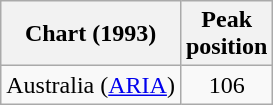<table class="wikitable plainrowheaders" style="text-align:center">
<tr>
<th scope="col">Chart (1993)</th>
<th scope="col">Peak<br>position</th>
</tr>
<tr>
<td>Australia (<a href='#'>ARIA</a>)</td>
<td>106</td>
</tr>
</table>
